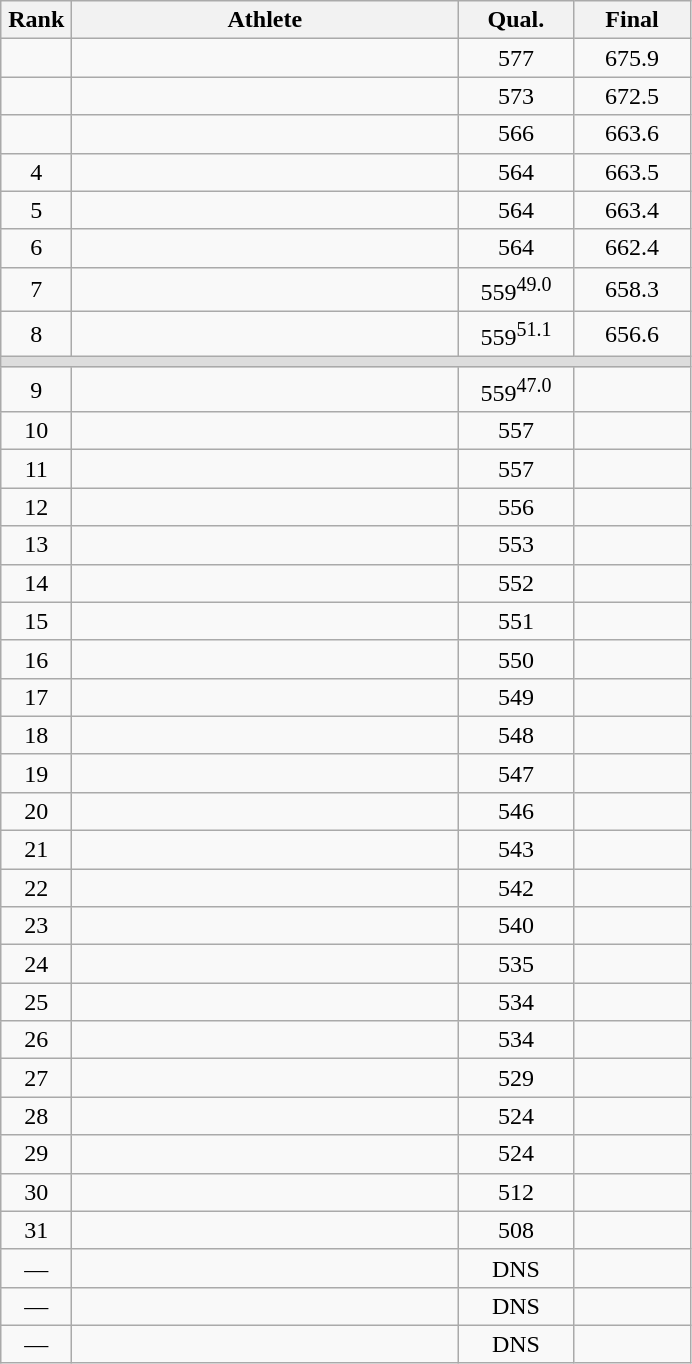<table class="wikitable" style="text-align:center">
<tr>
<th width=40>Rank</th>
<th width=250>Athlete</th>
<th width=70>Qual.</th>
<th width=70>Final</th>
</tr>
<tr>
<td></td>
<td align=left></td>
<td>577</td>
<td>675.9</td>
</tr>
<tr>
<td></td>
<td align=left></td>
<td>573</td>
<td>672.5</td>
</tr>
<tr>
<td></td>
<td align=left></td>
<td>566</td>
<td>663.6</td>
</tr>
<tr>
<td>4</td>
<td align=left></td>
<td>564</td>
<td>663.5</td>
</tr>
<tr>
<td>5</td>
<td align=left></td>
<td>564</td>
<td>663.4</td>
</tr>
<tr>
<td>6</td>
<td align=left></td>
<td>564</td>
<td>662.4</td>
</tr>
<tr>
<td>7</td>
<td align=left></td>
<td>559<sup>49.0</sup></td>
<td>658.3</td>
</tr>
<tr>
<td>8</td>
<td align=left></td>
<td>559<sup>51.1</sup></td>
<td>656.6</td>
</tr>
<tr bgcolor=#DDDDDD>
<td colspan=4></td>
</tr>
<tr>
<td>9</td>
<td align=left></td>
<td>559<sup>47.0</sup></td>
<td></td>
</tr>
<tr>
<td>10</td>
<td align=left></td>
<td>557</td>
<td></td>
</tr>
<tr>
<td>11</td>
<td align=left></td>
<td>557</td>
<td></td>
</tr>
<tr>
<td>12</td>
<td align=left></td>
<td>556</td>
<td></td>
</tr>
<tr>
<td>13</td>
<td align=left></td>
<td>553</td>
<td></td>
</tr>
<tr>
<td>14</td>
<td align=left></td>
<td>552</td>
<td></td>
</tr>
<tr>
<td>15</td>
<td align=left></td>
<td>551</td>
<td></td>
</tr>
<tr>
<td>16</td>
<td align=left></td>
<td>550</td>
<td></td>
</tr>
<tr>
<td>17</td>
<td align=left></td>
<td>549</td>
<td></td>
</tr>
<tr>
<td>18</td>
<td align=left></td>
<td>548</td>
<td></td>
</tr>
<tr>
<td>19</td>
<td align=left></td>
<td>547</td>
<td></td>
</tr>
<tr>
<td>20</td>
<td align=left></td>
<td>546</td>
<td></td>
</tr>
<tr>
<td>21</td>
<td align=left></td>
<td>543</td>
<td></td>
</tr>
<tr>
<td>22</td>
<td align=left></td>
<td>542</td>
<td></td>
</tr>
<tr>
<td>23</td>
<td align=left></td>
<td>540</td>
<td></td>
</tr>
<tr>
<td>24</td>
<td align=left></td>
<td>535</td>
<td></td>
</tr>
<tr>
<td>25</td>
<td align=left></td>
<td>534</td>
<td></td>
</tr>
<tr>
<td>26</td>
<td align=left></td>
<td>534</td>
<td></td>
</tr>
<tr>
<td>27</td>
<td align=left></td>
<td>529</td>
<td></td>
</tr>
<tr>
<td>28</td>
<td align=left></td>
<td>524</td>
<td></td>
</tr>
<tr>
<td>29</td>
<td align=left></td>
<td>524</td>
<td></td>
</tr>
<tr>
<td>30</td>
<td align=left></td>
<td>512</td>
<td></td>
</tr>
<tr>
<td>31</td>
<td align=left></td>
<td>508</td>
<td></td>
</tr>
<tr>
<td>—</td>
<td align=left></td>
<td>DNS</td>
<td></td>
</tr>
<tr>
<td>—</td>
<td align=left></td>
<td>DNS</td>
<td></td>
</tr>
<tr>
<td>—</td>
<td align=left></td>
<td>DNS</td>
<td></td>
</tr>
</table>
